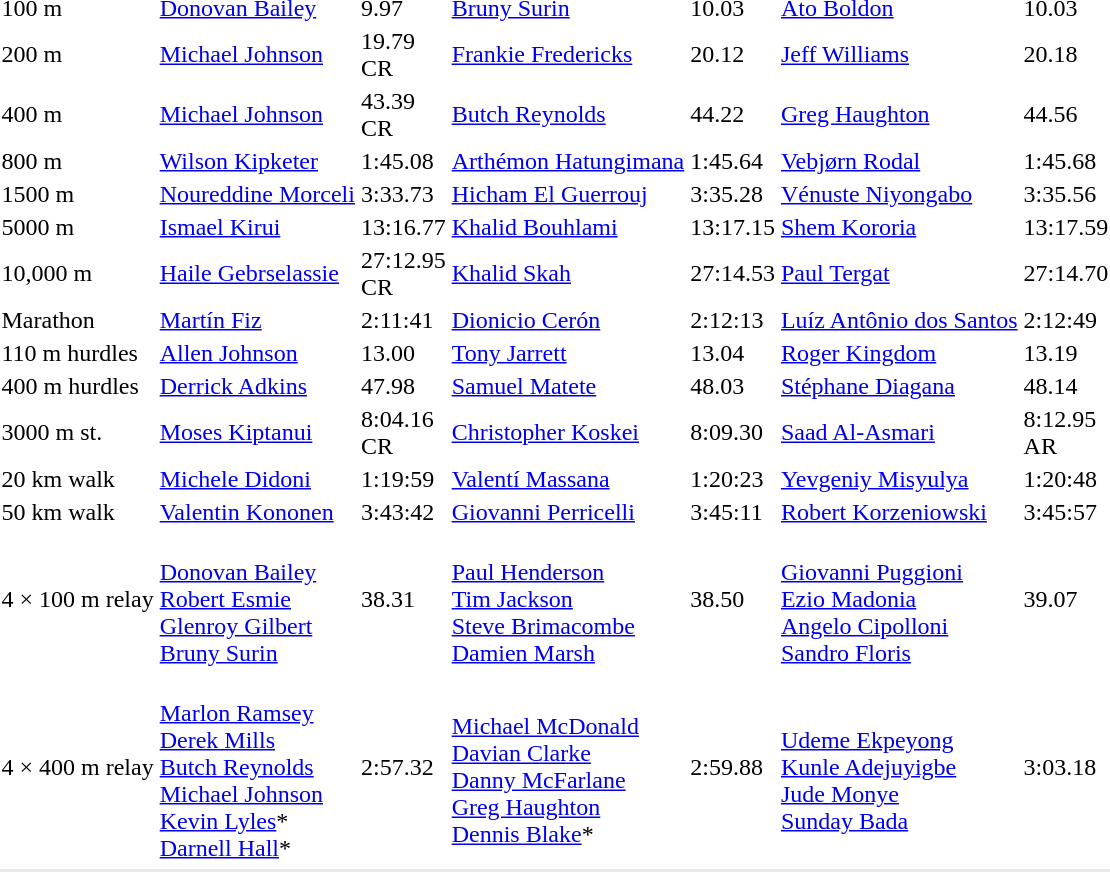<table>
<tr>
<td>100 m<br></td>
<td><a href='#'>Donovan Bailey</a><br></td>
<td>9.97</td>
<td><a href='#'>Bruny Surin</a><br></td>
<td>10.03</td>
<td><a href='#'>Ato Boldon</a><br></td>
<td>10.03</td>
</tr>
<tr>
<td>200 m<br></td>
<td><a href='#'>Michael Johnson</a><br></td>
<td>19.79<br>CR</td>
<td><a href='#'>Frankie Fredericks</a><br></td>
<td>20.12</td>
<td><a href='#'>Jeff Williams</a><br></td>
<td>20.18</td>
</tr>
<tr>
<td>400 m<br></td>
<td><a href='#'>Michael Johnson</a><br></td>
<td>43.39<br>CR</td>
<td><a href='#'>Butch Reynolds</a><br></td>
<td>44.22</td>
<td><a href='#'>Greg Haughton</a><br></td>
<td>44.56</td>
</tr>
<tr>
<td>800 m<br></td>
<td><a href='#'>Wilson Kipketer</a><br></td>
<td>1:45.08</td>
<td><a href='#'>Arthémon Hatungimana</a><br></td>
<td>1:45.64</td>
<td><a href='#'>Vebjørn Rodal</a><br></td>
<td>1:45.68</td>
</tr>
<tr>
<td>1500 m<br></td>
<td><a href='#'>Noureddine Morceli</a><br></td>
<td>3:33.73</td>
<td><a href='#'>Hicham El Guerrouj</a><br></td>
<td>3:35.28</td>
<td><a href='#'>Vénuste Niyongabo</a><br></td>
<td>3:35.56</td>
</tr>
<tr>
<td>5000 m<br></td>
<td><a href='#'>Ismael Kirui</a><br></td>
<td>13:16.77</td>
<td><a href='#'>Khalid Bouhlami</a><br></td>
<td>13:17.15</td>
<td><a href='#'>Shem Kororia</a><br></td>
<td>13:17.59</td>
</tr>
<tr>
<td>10,000 m<br></td>
<td><a href='#'>Haile Gebrselassie</a><br></td>
<td>27:12.95<br>CR</td>
<td><a href='#'>Khalid Skah</a><br></td>
<td>27:14.53</td>
<td><a href='#'>Paul Tergat</a><br></td>
<td>27:14.70</td>
</tr>
<tr>
<td>Marathon<br></td>
<td><a href='#'>Martín Fiz</a><br></td>
<td>2:11:41</td>
<td><a href='#'>Dionicio Cerón</a><br></td>
<td>2:12:13</td>
<td><a href='#'>Luíz Antônio dos Santos</a><br></td>
<td>2:12:49</td>
</tr>
<tr>
<td>110 m hurdles<br></td>
<td><a href='#'>Allen Johnson</a><br></td>
<td>13.00</td>
<td><a href='#'>Tony Jarrett</a><br></td>
<td>13.04</td>
<td><a href='#'>Roger Kingdom</a><br></td>
<td>13.19</td>
</tr>
<tr>
<td>400 m hurdles<br></td>
<td><a href='#'>Derrick Adkins</a><br></td>
<td>47.98</td>
<td><a href='#'>Samuel Matete</a><br></td>
<td>48.03</td>
<td><a href='#'>Stéphane Diagana</a><br></td>
<td>48.14</td>
</tr>
<tr>
<td>3000 m st.<br></td>
<td><a href='#'>Moses Kiptanui</a><br></td>
<td>8:04.16<br>CR</td>
<td><a href='#'>Christopher Koskei</a><br></td>
<td>8:09.30</td>
<td><a href='#'>Saad Al-Asmari</a><br></td>
<td>8:12.95<br>AR</td>
</tr>
<tr>
<td>20 km walk<br></td>
<td><a href='#'>Michele Didoni</a><br></td>
<td>1:19:59</td>
<td><a href='#'>Valentí Massana</a><br></td>
<td>1:20:23</td>
<td><a href='#'>Yevgeniy Misyulya</a><br></td>
<td>1:20:48</td>
</tr>
<tr>
<td>50 km walk<br></td>
<td><a href='#'>Valentin Kononen</a><br></td>
<td>3:43:42</td>
<td><a href='#'>Giovanni Perricelli</a><br></td>
<td>3:45:11</td>
<td><a href='#'>Robert Korzeniowski</a><br></td>
<td>3:45:57</td>
</tr>
<tr>
<td>4 × 100 m relay<br></td>
<td><br><a href='#'>Donovan Bailey</a> <br> <a href='#'>Robert Esmie</a> <br> <a href='#'>Glenroy Gilbert</a> <br> <a href='#'>Bruny Surin</a></td>
<td>38.31</td>
<td><br><a href='#'>Paul Henderson</a> <br> <a href='#'>Tim Jackson</a> <br> <a href='#'>Steve Brimacombe</a> <br> <a href='#'>Damien Marsh</a></td>
<td>38.50</td>
<td><br><a href='#'>Giovanni Puggioni</a> <br> <a href='#'>Ezio Madonia</a> <br> <a href='#'>Angelo Cipolloni</a> <br> <a href='#'>Sandro Floris</a></td>
<td>39.07</td>
</tr>
<tr>
<td>4 × 400 m relay<br></td>
<td><br><a href='#'>Marlon Ramsey</a> <br><a href='#'>Derek Mills</a> <br><a href='#'>Butch Reynolds</a> <br><a href='#'>Michael Johnson</a><br> <a href='#'>Kevin Lyles</a>*<br><a href='#'>Darnell Hall</a>*</td>
<td>2:57.32</td>
<td><br><a href='#'>Michael McDonald</a> <br><a href='#'>Davian Clarke</a> <br><a href='#'>Danny McFarlane</a> <br><a href='#'>Greg Haughton</a><br><a href='#'>Dennis Blake</a>*</td>
<td>2:59.88</td>
<td><br><a href='#'>Udeme Ekpeyong</a> <br><a href='#'>Kunle Adejuyigbe</a> <br><a href='#'>Jude Monye</a> <br><a href='#'>Sunday Bada</a></td>
<td>3:03.18</td>
</tr>
<tr>
</tr>
<tr bgcolor= e8e8e8>
<td colspan=7></td>
</tr>
</table>
